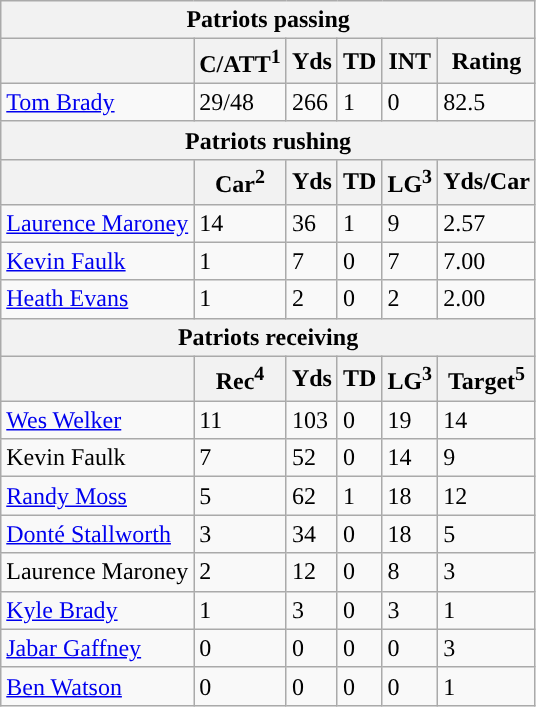<table class="wikitable" style="display:inline-table;">
<tr>
<th colspan="6">Patriots passing</th>
</tr>
<tr>
<th></th>
<th>C/ATT<sup>1</sup></th>
<th>Yds</th>
<th>TD</th>
<th>INT</th>
<th>Rating</th>
</tr>
<tr>
<td><a href='#'>Tom Brady</a></td>
<td>29/48</td>
<td>266</td>
<td>1</td>
<td>0</td>
<td>82.5</td>
</tr>
<tr>
<th colspan="6">Patriots rushing</th>
</tr>
<tr>
<th></th>
<th>Car<sup>2</sup></th>
<th>Yds</th>
<th>TD</th>
<th>LG<sup>3</sup></th>
<th>Yds/Car</th>
</tr>
<tr>
<td><a href='#'>Laurence Maroney</a></td>
<td>14</td>
<td>36</td>
<td>1</td>
<td>9</td>
<td>2.57</td>
</tr>
<tr>
<td><a href='#'>Kevin Faulk</a></td>
<td>1</td>
<td>7</td>
<td>0</td>
<td>7</td>
<td>7.00</td>
</tr>
<tr>
<td><a href='#'>Heath Evans</a></td>
<td>1</td>
<td>2</td>
<td>0</td>
<td>2</td>
<td>2.00</td>
</tr>
<tr>
<th colspan="6">Patriots receiving</th>
</tr>
<tr>
<th></th>
<th>Rec<sup>4</sup></th>
<th>Yds</th>
<th>TD</th>
<th>LG<sup>3</sup></th>
<th>Target<sup>5</sup></th>
</tr>
<tr>
<td><a href='#'>Wes Welker</a></td>
<td>11</td>
<td>103</td>
<td>0</td>
<td>19</td>
<td>14</td>
</tr>
<tr>
<td>Kevin Faulk</td>
<td>7</td>
<td>52</td>
<td>0</td>
<td>14</td>
<td>9</td>
</tr>
<tr>
<td><a href='#'>Randy Moss</a></td>
<td>5</td>
<td>62</td>
<td>1</td>
<td>18</td>
<td>12</td>
</tr>
<tr>
<td><a href='#'>Donté Stallworth</a></td>
<td>3</td>
<td>34</td>
<td>0</td>
<td>18</td>
<td>5</td>
</tr>
<tr>
<td>Laurence Maroney</td>
<td>2</td>
<td>12</td>
<td>0</td>
<td>8</td>
<td>3</td>
</tr>
<tr>
<td><a href='#'>Kyle Brady</a></td>
<td>1</td>
<td>3</td>
<td>0</td>
<td>3</td>
<td>1</td>
</tr>
<tr>
<td><a href='#'>Jabar Gaffney</a></td>
<td>0</td>
<td>0</td>
<td>0</td>
<td>0</td>
<td>3</td>
</tr>
<tr>
<td><a href='#'>Ben Watson</a></td>
<td>0</td>
<td>0</td>
<td>0</td>
<td>0</td>
<td>1</td>
</tr>
</table>
